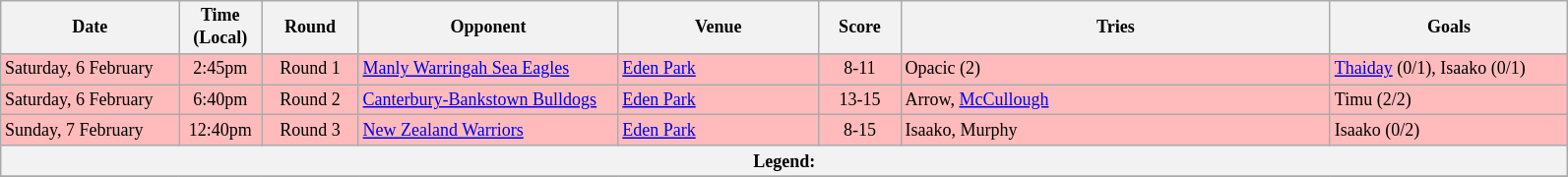<table class="wikitable" style="font-size:75%;">
<tr>
<th width="115">Date</th>
<th width="50">Time (Local)</th>
<th width="60">Round</th>
<th width="170">Opponent</th>
<th width="130">Venue</th>
<th width="50">Score</th>
<th width="285">Tries</th>
<th width="155">Goals</th>
</tr>
<tr bgcolor= #FFBBBB>
<td>Saturday, 6 February</td>
<td style="text-align:center;">2:45pm</td>
<td style="text-align:center;">Round 1</td>
<td> <a href='#'>Manly Warringah Sea Eagles</a></td>
<td><a href='#'>Eden Park</a></td>
<td style="text-align:center;">8-11</td>
<td>Opacic (2)</td>
<td><a href='#'>Thaiday</a> (0/1), Isaako (0/1)</td>
</tr>
<tr bgcolor= #FFBBBB>
<td>Saturday, 6 February</td>
<td style="text-align:center;">6:40pm</td>
<td style="text-align:center;">Round 2</td>
<td> <a href='#'>Canterbury-Bankstown Bulldogs</a></td>
<td><a href='#'>Eden Park</a></td>
<td style="text-align:center;">13-15</td>
<td>Arrow, <a href='#'>McCullough</a></td>
<td>Timu (2/2)</td>
</tr>
<tr bgcolor= #FFBBBB>
<td>Sunday, 7 February</td>
<td style="text-align:center;">12:40pm</td>
<td style="text-align:center;">Round 3</td>
<td> <a href='#'>New Zealand Warriors</a></td>
<td><a href='#'>Eden Park</a></td>
<td style="text-align:center;">8-15</td>
<td>Isaako, Murphy</td>
<td>Isaako (0/2)</td>
</tr>
<tr>
<th colspan="8">Legend:   </th>
</tr>
<tr>
</tr>
</table>
